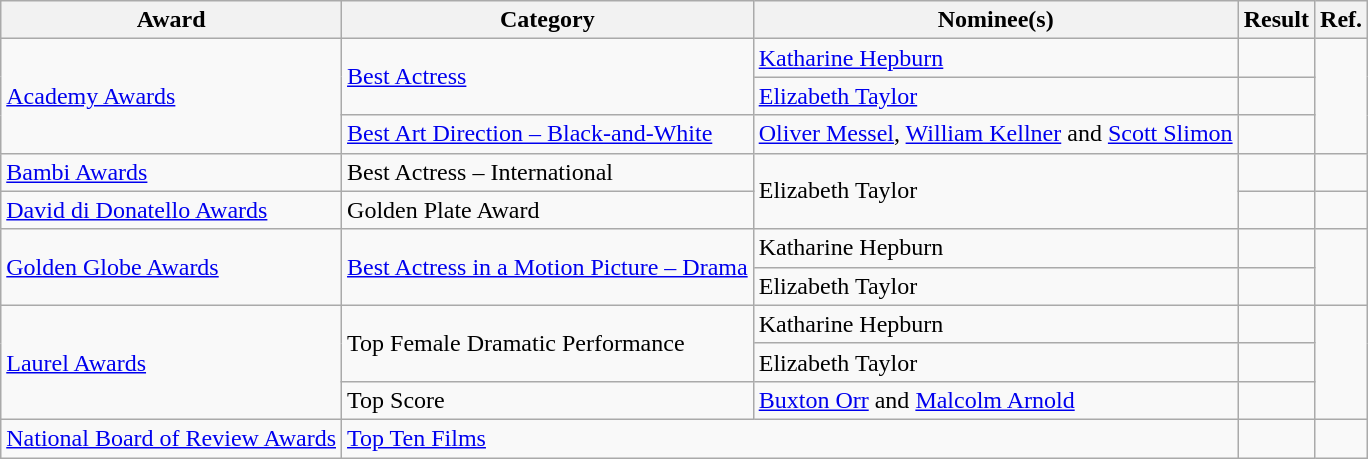<table class="wikitable plainrowheaders">
<tr>
<th>Award</th>
<th>Category</th>
<th>Nominee(s)</th>
<th>Result</th>
<th>Ref.</th>
</tr>
<tr>
<td rowspan="3"><a href='#'>Academy Awards</a></td>
<td rowspan="2"><a href='#'>Best Actress</a></td>
<td><a href='#'>Katharine Hepburn</a></td>
<td></td>
<td align="center" rowspan="3"></td>
</tr>
<tr>
<td><a href='#'>Elizabeth Taylor</a></td>
<td></td>
</tr>
<tr>
<td><a href='#'>Best Art Direction – Black-and-White</a></td>
<td><a href='#'>Oliver Messel</a>, <a href='#'>William Kellner</a> and <a href='#'>Scott Slimon</a></td>
<td></td>
</tr>
<tr>
<td><a href='#'>Bambi Awards</a></td>
<td>Best Actress – International</td>
<td rowspan="2">Elizabeth Taylor</td>
<td></td>
<td align="center"></td>
</tr>
<tr>
<td><a href='#'>David di Donatello Awards</a></td>
<td>Golden Plate Award</td>
<td></td>
<td align="center"></td>
</tr>
<tr>
<td rowspan="2"><a href='#'>Golden Globe Awards</a></td>
<td rowspan="2"><a href='#'>Best Actress in a Motion Picture – Drama</a></td>
<td>Katharine Hepburn</td>
<td></td>
<td align="center" rowspan="2"></td>
</tr>
<tr>
<td>Elizabeth Taylor</td>
<td></td>
</tr>
<tr>
<td rowspan="3"><a href='#'>Laurel Awards</a></td>
<td rowspan="2">Top Female Dramatic Performance</td>
<td>Katharine Hepburn</td>
<td></td>
<td align="center" rowspan="3"></td>
</tr>
<tr>
<td>Elizabeth Taylor</td>
<td></td>
</tr>
<tr>
<td>Top Score</td>
<td><a href='#'>Buxton Orr</a> and <a href='#'>Malcolm Arnold</a></td>
<td></td>
</tr>
<tr>
<td><a href='#'>National Board of Review Awards</a></td>
<td colspan="2"><a href='#'>Top Ten Films</a></td>
<td></td>
<td align="center"></td>
</tr>
</table>
